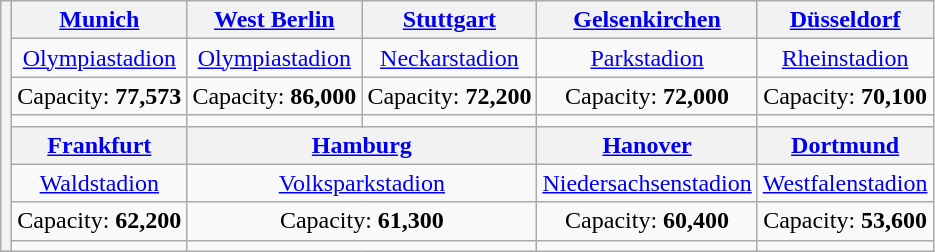<table class="wikitable" style="text-align:center">
<tr>
<th rowspan="8"></th>
<th><a href='#'>Munich</a></th>
<th><a href='#'>West Berlin</a></th>
<th><a href='#'>Stuttgart</a></th>
<th><a href='#'>Gelsenkirchen</a></th>
<th><a href='#'>Düsseldorf</a></th>
</tr>
<tr>
<td><a href='#'>Olympiastadion</a></td>
<td><a href='#'>Olympiastadion</a></td>
<td><a href='#'>Neckarstadion</a></td>
<td><a href='#'>Parkstadion</a></td>
<td><a href='#'>Rheinstadion</a></td>
</tr>
<tr>
<td>Capacity: <strong>77,573</strong></td>
<td>Capacity: <strong>86,000</strong></td>
<td>Capacity: <strong>72,200</strong></td>
<td>Capacity: <strong>72,000</strong></td>
<td>Capacity: <strong>70,100</strong></td>
</tr>
<tr>
<td></td>
<td></td>
<td></td>
<td></td>
<td></td>
</tr>
<tr>
<th><a href='#'>Frankfurt</a></th>
<th colspan=2><a href='#'>Hamburg</a></th>
<th><a href='#'>Hanover</a></th>
<th><a href='#'>Dortmund</a></th>
</tr>
<tr>
<td><a href='#'>Waldstadion</a></td>
<td colspan=2><a href='#'>Volksparkstadion</a></td>
<td><a href='#'>Niedersachsenstadion</a></td>
<td><a href='#'>Westfalenstadion</a></td>
</tr>
<tr>
<td>Capacity: <strong>62,200</strong></td>
<td colspan=2>Capacity: <strong>61,300</strong></td>
<td>Capacity: <strong>60,400</strong></td>
<td>Capacity: <strong>53,600</strong></td>
</tr>
<tr>
<td></td>
<td colspan=2></td>
<td></td>
<td></td>
</tr>
</table>
